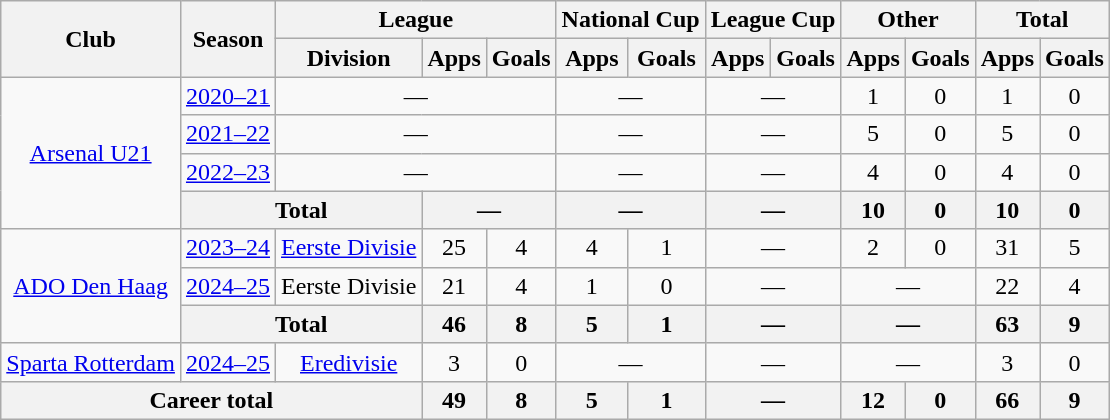<table class="wikitable" style="text-align:center">
<tr>
<th rowspan="2">Club</th>
<th rowspan="2">Season</th>
<th colspan="3">League</th>
<th colspan="2">National Cup</th>
<th colspan="2">League Cup</th>
<th colspan="2">Other</th>
<th colspan="2">Total</th>
</tr>
<tr>
<th>Division</th>
<th>Apps</th>
<th>Goals</th>
<th>Apps</th>
<th>Goals</th>
<th>Apps</th>
<th>Goals</th>
<th>Apps</th>
<th>Goals</th>
<th>Apps</th>
<th>Goals</th>
</tr>
<tr>
<td rowspan="4"><a href='#'>Arsenal U21</a></td>
<td><a href='#'>2020–21</a></td>
<td colspan="3">—</td>
<td colspan="2">—</td>
<td colspan="2">—</td>
<td>1</td>
<td>0</td>
<td>1</td>
<td>0</td>
</tr>
<tr>
<td><a href='#'>2021–22</a></td>
<td colspan="3">—</td>
<td colspan="2">—</td>
<td colspan="2">—</td>
<td>5</td>
<td>0</td>
<td>5</td>
<td>0</td>
</tr>
<tr>
<td><a href='#'>2022–23</a></td>
<td colspan="3">—</td>
<td colspan="2">—</td>
<td colspan="2">—</td>
<td>4</td>
<td>0</td>
<td>4</td>
<td>0</td>
</tr>
<tr>
<th colspan="2">Total</th>
<th colspan="2">—</th>
<th colspan="2">—</th>
<th colspan="2">—</th>
<th>10</th>
<th>0</th>
<th>10</th>
<th>0</th>
</tr>
<tr>
<td rowspan="3"><a href='#'>ADO Den Haag</a></td>
<td><a href='#'>2023–24</a></td>
<td><a href='#'>Eerste Divisie</a></td>
<td>25</td>
<td>4</td>
<td>4</td>
<td>1</td>
<td colspan="2">—</td>
<td>2</td>
<td>0</td>
<td>31</td>
<td>5</td>
</tr>
<tr>
<td><a href='#'>2024–25</a></td>
<td>Eerste Divisie</td>
<td>21</td>
<td>4</td>
<td>1</td>
<td>0</td>
<td colspan="2">—</td>
<td colspan="2">—</td>
<td>22</td>
<td>4</td>
</tr>
<tr>
<th colspan="2">Total</th>
<th>46</th>
<th>8</th>
<th>5</th>
<th>1</th>
<th colspan="2">—</th>
<th colspan="2">—</th>
<th>63</th>
<th>9</th>
</tr>
<tr>
<td><a href='#'>Sparta Rotterdam</a></td>
<td><a href='#'>2024–25</a></td>
<td><a href='#'>Eredivisie</a></td>
<td>3</td>
<td>0</td>
<td colspan="2">—</td>
<td colspan="2">—</td>
<td colspan="2">—</td>
<td>3</td>
<td>0</td>
</tr>
<tr>
<th colspan="3">Career total</th>
<th>49</th>
<th>8</th>
<th>5</th>
<th>1</th>
<th colspan="2">—</th>
<th>12</th>
<th>0</th>
<th>66</th>
<th>9</th>
</tr>
</table>
